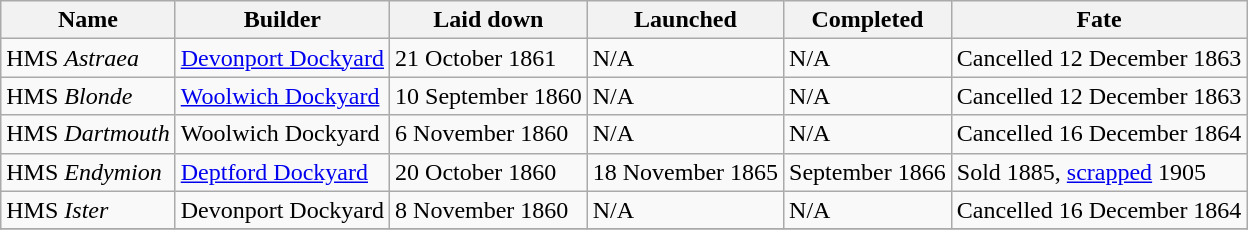<table class="wikitable" border="1">
<tr>
<th>Name</th>
<th>Builder</th>
<th>Laid down</th>
<th>Launched</th>
<th>Completed</th>
<th>Fate</th>
</tr>
<tr>
<td>HMS <em>Astraea</em></td>
<td><a href='#'>Devonport Dockyard</a></td>
<td>21 October 1861</td>
<td>N/A</td>
<td>N/A</td>
<td>Cancelled 12 December 1863</td>
</tr>
<tr>
<td>HMS <em>Blonde</em></td>
<td><a href='#'>Woolwich Dockyard</a></td>
<td>10 September 1860</td>
<td>N/A</td>
<td>N/A</td>
<td>Cancelled 12 December 1863</td>
</tr>
<tr>
<td>HMS <em>Dartmouth</em></td>
<td>Woolwich Dockyard</td>
<td>6 November 1860</td>
<td>N/A</td>
<td>N/A</td>
<td>Cancelled 16 December 1864</td>
</tr>
<tr>
<td>HMS <em>Endymion</em></td>
<td><a href='#'>Deptford Dockyard</a></td>
<td>20 October 1860</td>
<td>18 November 1865</td>
<td>September 1866</td>
<td>Sold 1885, <a href='#'>scrapped</a> 1905</td>
</tr>
<tr>
<td>HMS <em>Ister</em></td>
<td>Devonport Dockyard</td>
<td>8 November 1860</td>
<td>N/A</td>
<td>N/A</td>
<td>Cancelled 16 December 1864</td>
</tr>
<tr>
</tr>
</table>
